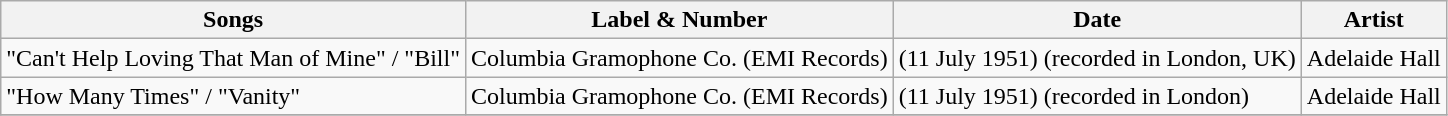<table class="wikitable sortable" border="1" |}>
<tr>
<th>Songs</th>
<th>Label & Number</th>
<th>Date</th>
<th>Artist</th>
</tr>
<tr>
<td>"Can't Help Loving That Man of Mine" / "Bill"</td>
<td>Columbia Gramophone Co. (EMI Records)</td>
<td>(11 July 1951) (recorded in London, UK)</td>
<td>Adelaide Hall</td>
</tr>
<tr>
<td>"How Many Times" / "Vanity"</td>
<td>Columbia Gramophone Co. (EMI Records)</td>
<td>(11 July 1951) (recorded in London)</td>
<td>Adelaide Hall</td>
</tr>
<tr>
</tr>
</table>
